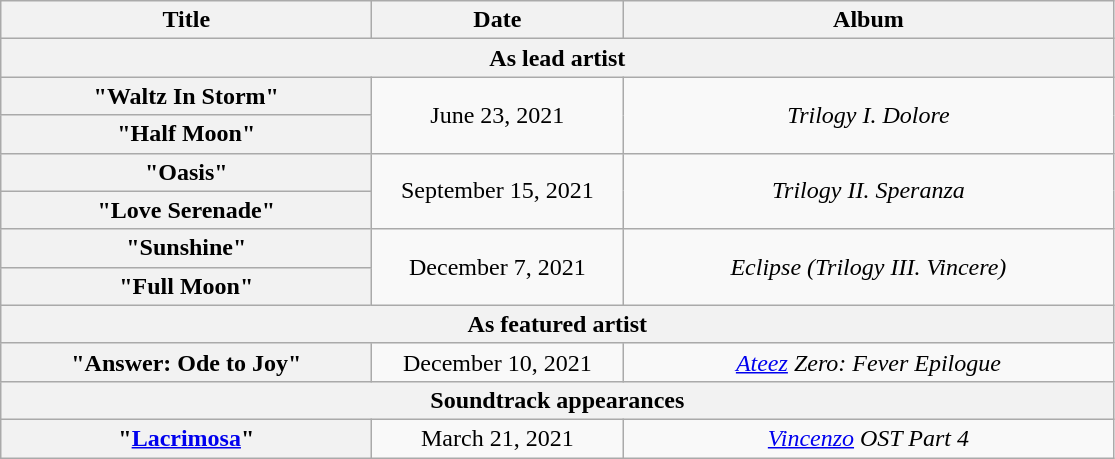<table class="wikitable plainrowheaders" style="text-align:center">
<tr>
<th scope="col" style="width:15em;">Title</th>
<th scope="col" style="width:10em;">Date</th>
<th scope="col" style="width:20em;">Album</th>
</tr>
<tr>
<th colspan="5">As lead artist</th>
</tr>
<tr>
<th scope="row" style="text-align:center;">"Waltz In Storm"</th>
<td rowspan="2">June 23, 2021</td>
<td rowspan="2"><em>Trilogy I. Dolore</em></td>
</tr>
<tr>
<th scope="row" style="text-align:center;">"Half Moon"</th>
</tr>
<tr>
<th scope="row" style="text-align:center;">"Oasis"</th>
<td rowspan="2">September 15, 2021</td>
<td rowspan="2"><em>Trilogy II. Speranza</em></td>
</tr>
<tr>
<th scope="row" style="text-align:center;">"Love Serenade"</th>
</tr>
<tr>
<th scope="row" style="text-align:center;">"Sunshine"</th>
<td rowspan="2">December 7, 2021</td>
<td rowspan="2"><em>Eclipse (Trilogy III. Vincere)</em></td>
</tr>
<tr>
<th scope="row" style="text-align:center;">"Full Moon"</th>
</tr>
<tr>
<th colspan="5">As featured artist</th>
</tr>
<tr>
<th scope="row" style="text-align:center;">"Answer: Ode to Joy"</th>
<td>December 10, 2021</td>
<td><em><a href='#'>Ateez</a> Zero: Fever Epilogue</em></td>
</tr>
<tr>
<th colspan="5">Soundtrack appearances</th>
</tr>
<tr>
<th scope="row" style="text-align:center;">"<a href='#'>Lacrimosa</a>"</th>
<td>March 21, 2021</td>
<td><em><a href='#'>Vincenzo</a> OST Part 4</em></td>
</tr>
</table>
